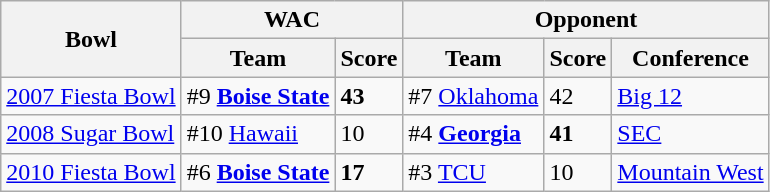<table class="wikitable">
<tr>
<th rowspan=2>Bowl</th>
<th colspan="2">WAC</th>
<th colspan="3">Opponent</th>
</tr>
<tr>
<th>Team</th>
<th>Score</th>
<th>Team</th>
<th>Score</th>
<th>Conference</th>
</tr>
<tr>
<td><a href='#'>2007 Fiesta Bowl</a></td>
<td>#9 <strong><a href='#'>Boise State</a></strong></td>
<td><strong>43</strong></td>
<td>#7 <a href='#'>Oklahoma</a></td>
<td>42</td>
<td><a href='#'>Big 12</a></td>
</tr>
<tr>
<td><a href='#'>2008 Sugar Bowl</a></td>
<td>#10 <a href='#'>Hawaii</a></td>
<td>10</td>
<td>#4 <strong><a href='#'>Georgia</a></strong></td>
<td><strong>41</strong></td>
<td><a href='#'>SEC</a></td>
</tr>
<tr>
<td><a href='#'>2010 Fiesta Bowl</a></td>
<td>#6 <strong><a href='#'>Boise State</a></strong></td>
<td><strong>17</strong></td>
<td>#3 <a href='#'>TCU</a></td>
<td>10</td>
<td><a href='#'>Mountain West</a></td>
</tr>
</table>
